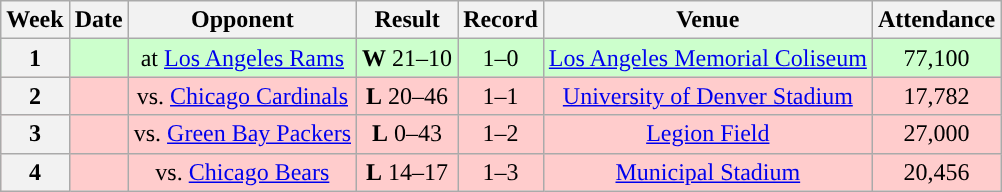<table class="wikitable" style="text-align:center">
<tr>
<th>Week</th>
<th>Date</th>
<th>Opponent</th>
<th>Result</th>
<th>Record</th>
<th>Venue</th>
<th>Attendance</th>
</tr>
<tr style="background:#cfc;">
<th>1</th>
<td></td>
<td>at <a href='#'>Los Angeles Rams</a></td>
<td><strong>W</strong> 21–10</td>
<td>1–0</td>
<td><a href='#'>Los Angeles Memorial Coliseum</a></td>
<td>77,100</td>
</tr>
<tr style="background:#fcc;">
<th>2</th>
<td></td>
<td>vs. <a href='#'>Chicago Cardinals</a></td>
<td><strong>L</strong> 20–46</td>
<td>1–1</td>
<td><a href='#'>University of Denver Stadium</a> </td>
<td>17,782</td>
</tr>
<tr style="background:#fcc;">
<th>3</th>
<td></td>
<td>vs. <a href='#'>Green Bay Packers</a></td>
<td><strong>L</strong> 0–43</td>
<td>1–2</td>
<td><a href='#'>Legion Field</a> </td>
<td>27,000</td>
</tr>
<tr style="background:#fcc;">
<th>4</th>
<td></td>
<td>vs. <a href='#'>Chicago Bears</a></td>
<td><strong>L</strong> 14–17</td>
<td>1–3</td>
<td><a href='#'>Municipal Stadium</a> </td>
<td>20,456</td>
</tr>
</table>
